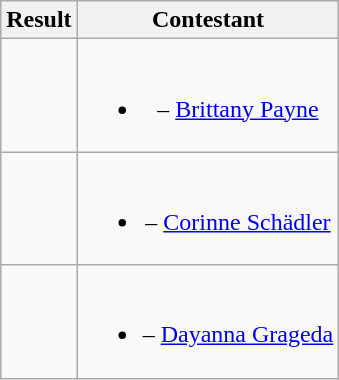<table class="wikitable" style="text-align:center;">
<tr>
<th>Result</th>
<th>Contestant</th>
</tr>
<tr>
<td></td>
<td><br><ul><li> – <a href='#'>Brittany Payne</a></li></ul></td>
</tr>
<tr>
<td></td>
<td><br><ul><li> – <a href='#'>Corinne Schädler</a></li></ul></td>
</tr>
<tr>
<td></td>
<td><br><ul><li> – <a href='#'>Dayanna Grageda</a></li></ul></td>
</tr>
</table>
